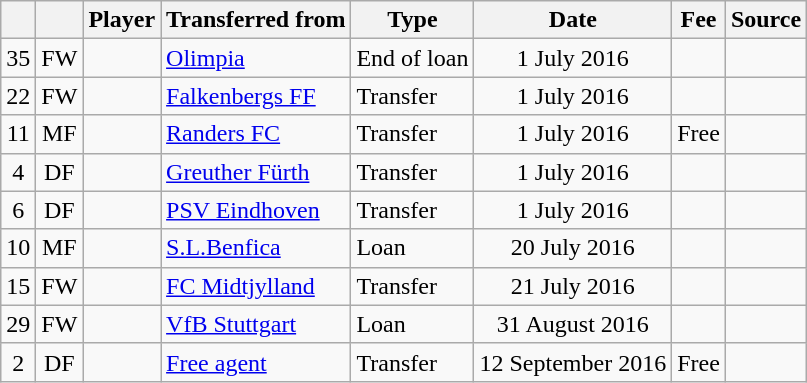<table class="wikitable sortable">
<tr>
<th scope=col></th>
<th scope=col></th>
<th scope=col>Player</th>
<th scope=col>Transferred from</th>
<th scope=col>Type</th>
<th scope=col>Date</th>
<th scope=col>Fee</th>
<th scope=col>Source</th>
</tr>
<tr>
<td align="center">35</td>
<td align="center">FW</td>
<td></td>
<td><a href='#'>Olimpia</a></td>
<td>End of loan</td>
<td align="center">1 July 2016</td>
<td></td>
<td align="center"></td>
</tr>
<tr>
<td align="center">22</td>
<td align="center">FW</td>
<td></td>
<td><a href='#'>Falkenbergs FF</a></td>
<td>Transfer</td>
<td align="center">1 July 2016</td>
<td></td>
<td align="center"></td>
</tr>
<tr>
<td align="center">11</td>
<td align="center">MF</td>
<td></td>
<td><a href='#'>Randers FC</a></td>
<td>Transfer</td>
<td align="center">1 July 2016</td>
<td>Free</td>
<td align="center"></td>
</tr>
<tr>
<td align="center">4</td>
<td align="center">DF</td>
<td></td>
<td><a href='#'>Greuther Fürth</a></td>
<td>Transfer</td>
<td align="center">1 July 2016</td>
<td></td>
<td align="center"></td>
</tr>
<tr>
<td align="center">6</td>
<td align="center">DF</td>
<td></td>
<td><a href='#'>PSV Eindhoven</a></td>
<td>Transfer</td>
<td align="center">1 July 2016</td>
<td></td>
<td align="center"></td>
</tr>
<tr>
<td align="center">10</td>
<td align="center">MF</td>
<td></td>
<td><a href='#'>S.L.Benfica</a></td>
<td>Loan</td>
<td align="center">20 July 2016</td>
<td></td>
<td align="center"></td>
</tr>
<tr>
<td align="center">15</td>
<td align="center">FW</td>
<td></td>
<td><a href='#'>FC Midtjylland</a></td>
<td>Transfer</td>
<td align="center">21 July 2016</td>
<td></td>
<td align="center"></td>
</tr>
<tr>
<td align=center>29</td>
<td align=center>FW</td>
<td></td>
<td><a href='#'>VfB Stuttgart</a></td>
<td>Loan</td>
<td align=center>31 August 2016</td>
<td></td>
<td align=center></td>
</tr>
<tr>
<td align=center>2</td>
<td align=center>DF</td>
<td></td>
<td><a href='#'>Free agent</a></td>
<td>Transfer</td>
<td align=center>12 September 2016</td>
<td>Free</td>
<td align=center></td>
</tr>
</table>
